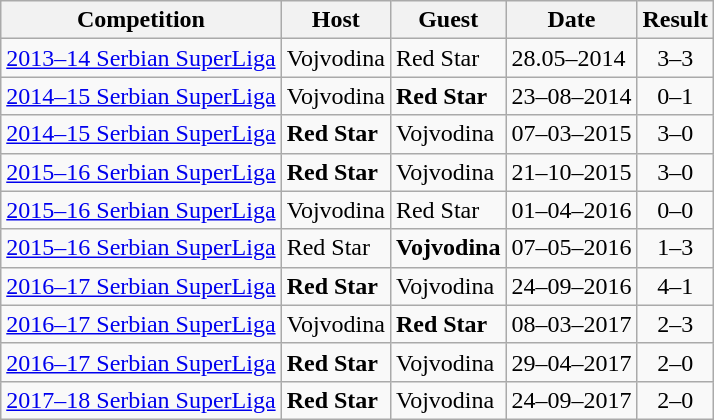<table class="wikitable">
<tr>
<th>Competition</th>
<th>Host</th>
<th>Guest</th>
<th>Date</th>
<th>Result</th>
</tr>
<tr>
<td><a href='#'>2013–14 Serbian SuperLiga</a></td>
<td>Vojvodina</td>
<td>Red Star</td>
<td>28.05–2014</td>
<td align=center>3–3</td>
</tr>
<tr>
<td><a href='#'>2014–15 Serbian SuperLiga</a></td>
<td>Vojvodina</td>
<td><strong>Red Star</strong></td>
<td>23–08–2014</td>
<td align=center>0–1</td>
</tr>
<tr>
<td><a href='#'>2014–15 Serbian SuperLiga</a></td>
<td><strong>Red Star</strong></td>
<td>Vojvodina</td>
<td>07–03–2015</td>
<td align=center>3–0</td>
</tr>
<tr>
<td><a href='#'>2015–16 Serbian SuperLiga</a></td>
<td><strong>Red Star</strong></td>
<td>Vojvodina</td>
<td>21–10–2015</td>
<td align=center>3–0</td>
</tr>
<tr>
<td><a href='#'>2015–16 Serbian SuperLiga</a></td>
<td>Vojvodina</td>
<td>Red Star</td>
<td>01–04–2016</td>
<td align=center>0–0</td>
</tr>
<tr>
<td><a href='#'>2015–16 Serbian SuperLiga</a></td>
<td>Red Star</td>
<td><strong>Vojvodina</strong></td>
<td>07–05–2016</td>
<td align=center>1–3</td>
</tr>
<tr>
<td><a href='#'>2016–17 Serbian SuperLiga</a></td>
<td><strong>Red Star</strong></td>
<td>Vojvodina</td>
<td>24–09–2016</td>
<td align=center>4–1</td>
</tr>
<tr>
<td><a href='#'>2016–17 Serbian SuperLiga</a></td>
<td>Vojvodina</td>
<td><strong>Red Star</strong></td>
<td>08–03–2017</td>
<td align=center>2–3</td>
</tr>
<tr>
<td><a href='#'>2016–17 Serbian SuperLiga</a></td>
<td><strong>Red Star</strong></td>
<td>Vojvodina</td>
<td>29–04–2017</td>
<td align=center>2–0</td>
</tr>
<tr>
<td><a href='#'>2017–18 Serbian SuperLiga</a></td>
<td><strong>Red Star</strong></td>
<td>Vojvodina</td>
<td>24–09–2017</td>
<td align=center>2–0</td>
</tr>
</table>
